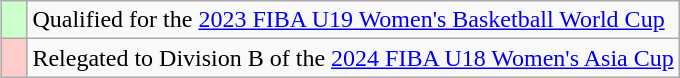<table class="wikitable" align=right>
<tr>
<td width=10px bgcolor=ccffcc></td>
<td>Qualified for the <a href='#'>2023 FIBA U19 Women's Basketball World Cup</a></td>
</tr>
<tr>
<td width=10px bgcolor=ffcccc></td>
<td>Relegated to Division B of the <a href='#'>2024 FIBA U18 Women's Asia Cup</a></td>
</tr>
</table>
